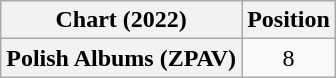<table class="wikitable sortable plainrowheaders" style="text-align:center">
<tr>
<th scope="col">Chart (2022)</th>
<th scope="col">Position</th>
</tr>
<tr>
<th scope="row">Polish Albums (ZPAV)</th>
<td>8</td>
</tr>
</table>
